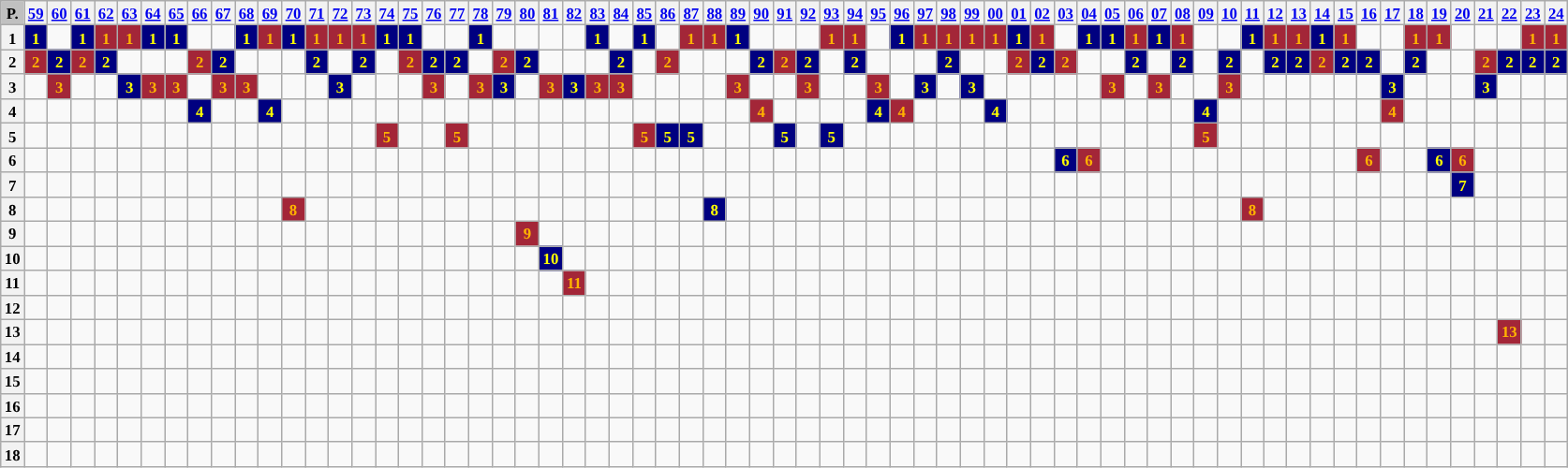<table class="wikitable" style="text-align: center; font-size:70%">
<tr>
<th style="background:#c0c0c0">P.</th>
<th><strong><a href='#'>59</a></strong></th>
<th><strong><a href='#'>60</a></strong></th>
<th><strong><a href='#'>61</a></strong></th>
<th><strong><a href='#'>62</a></strong></th>
<th><strong><a href='#'>63</a></strong></th>
<th><strong><a href='#'>64</a></strong></th>
<th><strong><a href='#'>65</a></strong></th>
<th><strong><a href='#'>66</a></strong></th>
<th><strong><a href='#'>67</a></strong></th>
<th><strong><a href='#'>68</a></strong></th>
<th><strong><a href='#'>69</a></strong></th>
<th><strong><a href='#'>70</a></strong></th>
<th><strong><a href='#'>71</a></strong></th>
<th><strong><a href='#'>72</a></strong></th>
<th><strong><a href='#'>73</a></strong></th>
<th><strong><a href='#'>74</a></strong></th>
<th><strong><a href='#'>75</a></strong></th>
<th><strong><a href='#'>76</a></strong></th>
<th><strong><a href='#'>77</a></strong></th>
<th><strong><a href='#'>78</a></strong></th>
<th><strong><a href='#'>79</a></strong></th>
<th><strong><a href='#'>80</a></strong></th>
<th><strong><a href='#'>81</a></strong></th>
<th><strong><a href='#'>82</a></strong></th>
<th><strong><a href='#'>83</a></strong></th>
<th><strong><a href='#'>84</a></strong></th>
<th><strong><a href='#'>85</a></strong></th>
<th><strong><a href='#'>86</a></strong></th>
<th><strong><a href='#'>87</a></strong></th>
<th><strong><a href='#'>88</a></strong></th>
<th><strong><a href='#'>89</a></strong></th>
<th><strong><a href='#'>90</a></strong></th>
<th><strong><a href='#'>91</a></strong></th>
<th><strong><a href='#'>92</a></strong></th>
<th><strong><a href='#'>93</a></strong></th>
<th><strong><a href='#'>94</a></strong></th>
<th><strong><a href='#'>95</a></strong></th>
<th><strong><a href='#'>96</a></strong></th>
<th><strong><a href='#'>97</a></strong></th>
<th><strong><a href='#'>98</a></strong></th>
<th><strong><a href='#'>99</a></strong></th>
<th><strong><a href='#'>00</a></strong></th>
<th><strong><a href='#'>01</a></strong></th>
<th><strong><a href='#'>02</a></strong></th>
<th><strong><a href='#'>03</a></strong></th>
<th><strong><a href='#'>04</a></strong></th>
<th><strong><a href='#'>05</a></strong></th>
<th><strong><a href='#'>06</a></strong></th>
<th><strong><a href='#'>07</a></strong></th>
<th><strong><a href='#'>08</a></strong></th>
<th><strong><a href='#'>09</a></strong></th>
<th><strong><a href='#'>10</a></strong></th>
<th><strong><a href='#'>11</a></strong></th>
<th><strong><a href='#'>12</a></strong></th>
<th><strong><a href='#'>13</a></strong></th>
<th><strong><a href='#'>14</a></strong></th>
<th><strong><a href='#'>15</a></strong></th>
<th><strong><a href='#'>16</a></strong></th>
<th><strong><a href='#'>17</a></strong></th>
<th><strong><a href='#'>18</a></strong></th>
<th><strong><a href='#'>19</a></strong></th>
<th><strong><a href='#'>20</a></strong></th>
<th><strong><a href='#'>21</a></strong></th>
<th><strong><a href='#'>22</a></strong></th>
<th><strong><a href='#'>23</a></strong></th>
<th><strong><a href='#'>24</a></strong></th>
</tr>
<tr>
<th>1</th>
<td style="background-color:navy; color:yellow;"><strong>1</strong></td>
<td></td>
<td style="background-color:navy; color:yellow;"><strong>1</strong></td>
<td style="background-color:#A32638; color:#FFB300;"><strong>1</strong></td>
<td style="background-color:#A32638; color:#FFB300;"><strong>1</strong></td>
<td style="background-color:navy; color:yellow;"><strong>1</strong></td>
<td style="background-color:navy; color:yellow;"><strong>1</strong></td>
<td></td>
<td></td>
<td style="background-color:navy; color:yellow;"><strong>1</strong></td>
<td style="background-color:#A32638; color:#FFB300;"><strong>1</strong></td>
<td style="background-color:navy; color:yellow;"><strong>1</strong></td>
<td style="background-color:#A32638; color:#FFB300;"><strong>1</strong></td>
<td style="background-color:#A32638; color:#FFB300;"><strong>1</strong></td>
<td style="background-color:#A32638; color:#FFB300;"><strong>1</strong></td>
<td style="background-color:navy; color:yellow;"><strong>1</strong></td>
<td style="background-color:navy; color:yellow;"><strong>1</strong></td>
<td></td>
<td></td>
<td style="background-color:navy; color:yellow;"><strong>1</strong></td>
<td></td>
<td></td>
<td></td>
<td></td>
<td style="background-color:navy; color:yellow;"><strong>1</strong></td>
<td></td>
<td style="background-color:navy; color:yellow;"><strong>1</strong></td>
<td></td>
<td style="background-color:#A32638; color:#FFB300;"><strong>1</strong></td>
<td style="background-color:#A32638; color:#FFB300;"><strong>1</strong></td>
<td style="background-color:navy; color:yellow;"><strong>1</strong></td>
<td></td>
<td></td>
<td></td>
<td style="background-color:#A32638; color:#FFB300;"><strong>1</strong></td>
<td style="background-color:#A32638; color:#FFB300;"><strong>1</strong></td>
<td></td>
<td style="background-color:navy; color:yellow;"><strong>1</strong></td>
<td style="background-color:#A32638; color:#FFB300;"><strong>1</strong></td>
<td style="background-color:#A32638; color:#FFB300;"><strong>1</strong></td>
<td style="background-color:#A32638; color:#FFB300;"><strong>1</strong></td>
<td style="background-color:#A32638; color:#FFB300;"><strong>1</strong></td>
<td style="background-color:navy; color:yellow;"><strong>1</strong></td>
<td style="background-color:#A32638; color:#FFB300;"><strong>1</strong></td>
<td></td>
<td style="background-color:navy; color:yellow;"><strong>1</strong></td>
<td style="background-color:navy; color:yellow;"><strong>1</strong></td>
<td style="background-color:#A32638; color:#FFB300;"><strong>1</strong></td>
<td style="background-color:navy; color:yellow;"><strong>1</strong></td>
<td style="background-color:#A32638; color:#FFB300;"><strong>1</strong></td>
<td></td>
<td></td>
<td style="background-color:navy; color:yellow;"><strong>1</strong></td>
<td style="background-color:#A32638; color:#FFB300;"><strong>1</strong></td>
<td style="background-color:#A32638; color:#FFB300;"><strong>1</strong></td>
<td style="background-color:navy; color:yellow;"><strong>1</strong></td>
<td style="background-color:#A32638; color:#FFB300;"><strong>1</strong></td>
<td></td>
<td></td>
<td style="background-color:#A32638; color:#FFB300;"><strong>1</strong></td>
<td style="background-color:#A32638; color:#FFB300;"><strong>1</strong></td>
<td></td>
<td></td>
<td></td>
<td style="background-color:#A32638; color:#FFB300;"><strong>1</strong></td>
<td style="background-color:#A32638; color:#FFB300;"><strong>1</strong></td>
</tr>
<tr>
<th>2</th>
<td style="background-color:#A32638; color:#FFB300;"><strong>2</strong></td>
<td style="background-color:navy; color:yellow;"><strong>2</strong></td>
<td style="background-color:#A32638; color:#FFB300;"><strong>2</strong></td>
<td style="background-color:navy; color:yellow;"><strong>2</strong></td>
<td></td>
<td></td>
<td></td>
<td style="background-color:#A32638; color:#FFB300;"><strong>2</strong></td>
<td style="background-color:navy; color:yellow;"><strong>2</strong></td>
<td></td>
<td></td>
<td></td>
<td style="background-color:navy; color:yellow;"><strong>2</strong></td>
<td></td>
<td style="background-color:navy; color:yellow;"><strong>2</strong></td>
<td></td>
<td style="background-color:#A32638; color:#FFB300;"><strong>2</strong></td>
<td style="background-color:navy; color:yellow;"><strong>2</strong></td>
<td style="background-color:navy; color:yellow;"><strong>2</strong></td>
<td></td>
<td style="background-color:#A32638; color:#FFB300;"><strong>2</strong></td>
<td style="background-color:navy; color:yellow;"><strong>2</strong></td>
<td></td>
<td></td>
<td></td>
<td style="background-color:navy; color:yellow;"><strong>2</strong></td>
<td></td>
<td style="background-color:#A32638; color:#FFB300;"><strong>2</strong></td>
<td></td>
<td></td>
<td></td>
<td style="background-color:navy; color:yellow;"><strong>2</strong></td>
<td style="background-color:#A32638; color:#FFB300;"><strong>2</strong></td>
<td style="background-color:navy; color:yellow;"><strong>2</strong></td>
<td></td>
<td style="background-color:navy; color:yellow;"><strong>2</strong></td>
<td></td>
<td></td>
<td></td>
<td style="background-color:navy; color:yellow;"><strong>2</strong></td>
<td></td>
<td></td>
<td style="background-color:#A32638; color:#FFB300;"><strong>2</strong></td>
<td style="background-color:navy; color:yellow;"><strong>2</strong></td>
<td style="background-color:#A32638; color:#FFB300;"><strong>2</strong></td>
<td></td>
<td></td>
<td style="background-color:navy; color:yellow;"><strong>2</strong></td>
<td></td>
<td style="background-color:navy; color:yellow;"><strong>2</strong></td>
<td></td>
<td style="background-color:navy; color:yellow;"><strong>2</strong></td>
<td></td>
<td style="background-color:navy; color:yellow;"><strong>2</strong></td>
<td style="background-color:navy; color:yellow;"><strong>2</strong></td>
<td style="background-color:#A32638; color:#FFB300;"><strong>2</strong></td>
<td style="background-color:navy; color:yellow;"><strong>2</strong></td>
<td style="background-color:navy; color:yellow;"><strong>2</strong></td>
<td></td>
<td style="background-color:navy; color:yellow;"><strong>2</strong></td>
<td></td>
<td></td>
<td style="background-color:#A32638; color:#FFB300;"><strong>2</strong></td>
<td style="background-color:navy; color:yellow;"><strong>2</strong></td>
<td style="background-color:navy; color:yellow;"><strong>2</strong></td>
<td style="background-color:navy; color:yellow;"><strong>2</strong></td>
</tr>
<tr>
<th>3</th>
<td></td>
<td style="background-color:#A32638; color:#FFB300;"><strong>3</strong></td>
<td></td>
<td></td>
<td style="background-color:navy; color:yellow;"><strong>3</strong></td>
<td style="background-color:#A32638; color:#FFB300;"><strong>3</strong></td>
<td style="background-color:#A32638; color:#FFB300;"><strong>3</strong></td>
<td></td>
<td style="background-color:#A32638; color:#FFB300;"><strong>3</strong></td>
<td style="background-color:#A32638; color:#FFB300;"><strong>3</strong></td>
<td></td>
<td></td>
<td></td>
<td style="background-color:navy; color:yellow;"><strong>3</strong></td>
<td></td>
<td></td>
<td></td>
<td style="background-color:#A32638; color:#FFB300;"><strong>3</strong></td>
<td></td>
<td style="background-color:#A32638; color:#FFB300;"><strong>3</strong></td>
<td style="background-color:navy; color:yellow;"><strong>3</strong></td>
<td></td>
<td style="background-color:#A32638; color:#FFB300;"><strong>3</strong></td>
<td style="background-color:navy; color:yellow;"><strong>3</strong></td>
<td style="background-color:#A32638; color:#FFB300;"><strong>3</strong></td>
<td style="background-color:#A32638; color:#FFB300;"><strong>3</strong></td>
<td></td>
<td></td>
<td></td>
<td></td>
<td style="background-color:#A32638; color:#FFB300;"><strong>3</strong></td>
<td></td>
<td></td>
<td style="background-color:#A32638; color:#FFB300;"><strong>3</strong></td>
<td></td>
<td></td>
<td style="background-color:#A32638; color:#FFB300;"><strong>3</strong></td>
<td></td>
<td style="background-color:navy; color:yellow;"><strong>3</strong></td>
<td></td>
<td style="background-color:navy; color:yellow;"><strong>3</strong></td>
<td></td>
<td></td>
<td></td>
<td></td>
<td></td>
<td style="background-color:#A32638; color:#FFB300;"><strong>3</strong></td>
<td></td>
<td style="background-color:#A32638; color:#FFB300;"><strong>3</strong></td>
<td></td>
<td></td>
<td style="background-color:#A32638; color:#FFB300;"><strong>3</strong></td>
<td></td>
<td></td>
<td></td>
<td></td>
<td></td>
<td></td>
<td style="background-color:navy; color:yellow;"><strong>3</strong></td>
<td></td>
<td></td>
<td></td>
<td style="background-color:navy; color:yellow;"><strong>3</strong></td>
<td></td>
<td></td>
<td></td>
</tr>
<tr>
<th>4</th>
<td></td>
<td></td>
<td></td>
<td></td>
<td></td>
<td></td>
<td></td>
<td style="background-color:navy; color:yellow;"><strong>4</strong></td>
<td></td>
<td></td>
<td style="background-color:navy; color:yellow;"><strong>4</strong></td>
<td></td>
<td></td>
<td></td>
<td></td>
<td></td>
<td></td>
<td></td>
<td></td>
<td></td>
<td></td>
<td></td>
<td></td>
<td></td>
<td></td>
<td></td>
<td></td>
<td></td>
<td></td>
<td></td>
<td></td>
<td style="background-color:#A32638; color:#FFB300;"><strong>4</strong></td>
<td></td>
<td></td>
<td></td>
<td></td>
<td style="background-color:navy; color:yellow;"><strong>4</strong></td>
<td style="background-color:#A32638; color:#FFB300;"><strong>4</strong></td>
<td></td>
<td></td>
<td></td>
<td style="background-color:navy; color:yellow;"><strong>4</strong></td>
<td></td>
<td></td>
<td></td>
<td></td>
<td></td>
<td></td>
<td></td>
<td></td>
<td style="background-color:navy; color:yellow;"><strong>4</strong></td>
<td></td>
<td></td>
<td></td>
<td></td>
<td></td>
<td></td>
<td></td>
<td style="background-color:#A32638; color:#FFB300;"><strong>4</strong></td>
<td></td>
<td></td>
<td></td>
<td></td>
<td></td>
<td></td>
<td></td>
</tr>
<tr>
<th>5</th>
<td></td>
<td></td>
<td></td>
<td></td>
<td></td>
<td></td>
<td></td>
<td></td>
<td></td>
<td></td>
<td></td>
<td></td>
<td></td>
<td></td>
<td></td>
<td style="background-color:#A32638; color:#FFB300;"><strong>5</strong></td>
<td></td>
<td></td>
<td style="background-color:#A32638; color:#FFB300;"><strong>5</strong></td>
<td></td>
<td></td>
<td></td>
<td></td>
<td></td>
<td></td>
<td></td>
<td style="background-color:#A32638; color:#FFB300;"><strong>5</strong></td>
<td style="background-color:navy; color:yellow;"><strong>5</strong></td>
<td style="background-color:navy; color:yellow;"><strong>5</strong></td>
<td></td>
<td></td>
<td></td>
<td style="background-color:navy; color:yellow;"><strong>5</strong></td>
<td></td>
<td style="background-color:navy; color:yellow;"><strong>5</strong></td>
<td></td>
<td></td>
<td></td>
<td></td>
<td></td>
<td></td>
<td></td>
<td></td>
<td></td>
<td></td>
<td></td>
<td></td>
<td></td>
<td></td>
<td></td>
<td style="background-color:#A32638; color:#FFB300;"><strong>5</strong></td>
<td></td>
<td></td>
<td></td>
<td></td>
<td></td>
<td></td>
<td></td>
<td></td>
<td></td>
<td></td>
<td></td>
<td></td>
<td></td>
<td></td>
<td></td>
</tr>
<tr>
<th>6</th>
<td></td>
<td></td>
<td></td>
<td></td>
<td></td>
<td></td>
<td></td>
<td></td>
<td></td>
<td></td>
<td></td>
<td></td>
<td></td>
<td></td>
<td></td>
<td></td>
<td></td>
<td></td>
<td></td>
<td></td>
<td></td>
<td></td>
<td></td>
<td></td>
<td></td>
<td></td>
<td></td>
<td></td>
<td></td>
<td></td>
<td></td>
<td></td>
<td></td>
<td></td>
<td></td>
<td></td>
<td></td>
<td></td>
<td></td>
<td></td>
<td></td>
<td></td>
<td></td>
<td></td>
<td style="background-color:navy; color:yellow;"><strong>6</strong></td>
<td style="background-color:#A32638; color:#FFB300;"><strong>6</strong></td>
<td></td>
<td></td>
<td></td>
<td></td>
<td></td>
<td></td>
<td></td>
<td></td>
<td></td>
<td></td>
<td></td>
<td style="background-color:#A32638; color:#FFB300;"><strong>6</strong></td>
<td></td>
<td></td>
<td style="background-color:navy; color:yellow;"><strong>6</strong></td>
<td style="background-color:#A32638; color:#FFB300;"><strong>6</strong></td>
<td></td>
<td></td>
<td></td>
<td></td>
</tr>
<tr>
<th>7</th>
<td></td>
<td></td>
<td></td>
<td></td>
<td></td>
<td></td>
<td></td>
<td></td>
<td></td>
<td></td>
<td></td>
<td></td>
<td></td>
<td></td>
<td></td>
<td></td>
<td></td>
<td></td>
<td></td>
<td></td>
<td></td>
<td></td>
<td></td>
<td></td>
<td></td>
<td></td>
<td></td>
<td></td>
<td></td>
<td></td>
<td></td>
<td></td>
<td></td>
<td></td>
<td></td>
<td></td>
<td></td>
<td></td>
<td></td>
<td></td>
<td></td>
<td></td>
<td></td>
<td></td>
<td></td>
<td></td>
<td></td>
<td></td>
<td></td>
<td></td>
<td></td>
<td></td>
<td></td>
<td></td>
<td></td>
<td></td>
<td></td>
<td></td>
<td></td>
<td></td>
<td></td>
<td style="background-color:navy; color:yellow;"><strong>7</strong></td>
<td></td>
<td></td>
<td></td>
<td></td>
</tr>
<tr>
<th>8</th>
<td></td>
<td></td>
<td></td>
<td></td>
<td></td>
<td></td>
<td></td>
<td></td>
<td></td>
<td></td>
<td></td>
<td style="background-color:#A32638; color:#FFB300;"><strong>8</strong></td>
<td></td>
<td></td>
<td></td>
<td></td>
<td></td>
<td></td>
<td></td>
<td></td>
<td></td>
<td></td>
<td></td>
<td></td>
<td></td>
<td></td>
<td></td>
<td></td>
<td></td>
<td style="background-color:navy; color:yellow;"><strong>8</strong></td>
<td></td>
<td></td>
<td></td>
<td></td>
<td></td>
<td></td>
<td></td>
<td></td>
<td></td>
<td></td>
<td></td>
<td></td>
<td></td>
<td></td>
<td></td>
<td></td>
<td></td>
<td></td>
<td></td>
<td></td>
<td></td>
<td></td>
<td style="background-color:#A32638; color:#FFB300;"><strong>8</strong></td>
<td></td>
<td></td>
<td></td>
<td></td>
<td></td>
<td></td>
<td></td>
<td></td>
<td></td>
<td></td>
<td></td>
<td></td>
<td></td>
</tr>
<tr>
<th>9</th>
<td></td>
<td></td>
<td></td>
<td></td>
<td></td>
<td></td>
<td></td>
<td></td>
<td></td>
<td></td>
<td></td>
<td></td>
<td></td>
<td></td>
<td></td>
<td></td>
<td></td>
<td></td>
<td></td>
<td></td>
<td></td>
<td style="background-color:#A32638; color:#FFB300;"><strong>9</strong></td>
<td></td>
<td></td>
<td></td>
<td></td>
<td></td>
<td></td>
<td></td>
<td></td>
<td></td>
<td></td>
<td></td>
<td></td>
<td></td>
<td></td>
<td></td>
<td></td>
<td></td>
<td></td>
<td></td>
<td></td>
<td></td>
<td></td>
<td></td>
<td></td>
<td></td>
<td></td>
<td></td>
<td></td>
<td></td>
<td></td>
<td></td>
<td></td>
<td></td>
<td></td>
<td></td>
<td></td>
<td></td>
<td></td>
<td></td>
<td></td>
<td></td>
<td></td>
<td></td>
<td></td>
</tr>
<tr>
<th>10</th>
<td></td>
<td></td>
<td></td>
<td></td>
<td></td>
<td></td>
<td></td>
<td></td>
<td></td>
<td></td>
<td></td>
<td></td>
<td></td>
<td></td>
<td></td>
<td></td>
<td></td>
<td></td>
<td></td>
<td></td>
<td></td>
<td></td>
<td style="background-color:navy; color:yellow;"><strong>10</strong></td>
<td></td>
<td></td>
<td></td>
<td></td>
<td></td>
<td></td>
<td></td>
<td></td>
<td></td>
<td></td>
<td></td>
<td></td>
<td></td>
<td></td>
<td></td>
<td></td>
<td></td>
<td></td>
<td></td>
<td></td>
<td></td>
<td></td>
<td></td>
<td></td>
<td></td>
<td></td>
<td></td>
<td></td>
<td></td>
<td></td>
<td></td>
<td></td>
<td></td>
<td></td>
<td></td>
<td></td>
<td></td>
<td></td>
<td></td>
<td></td>
<td></td>
<td></td>
<td></td>
</tr>
<tr>
<th>11</th>
<td></td>
<td></td>
<td></td>
<td></td>
<td></td>
<td></td>
<td></td>
<td></td>
<td></td>
<td></td>
<td></td>
<td></td>
<td></td>
<td></td>
<td></td>
<td></td>
<td></td>
<td></td>
<td></td>
<td></td>
<td></td>
<td></td>
<td></td>
<td style="background-color:#A32638; color:#FFB300;"><strong>11</strong></td>
<td></td>
<td></td>
<td></td>
<td></td>
<td></td>
<td></td>
<td></td>
<td></td>
<td></td>
<td></td>
<td></td>
<td></td>
<td></td>
<td></td>
<td></td>
<td></td>
<td></td>
<td></td>
<td></td>
<td></td>
<td></td>
<td></td>
<td></td>
<td></td>
<td></td>
<td></td>
<td></td>
<td></td>
<td></td>
<td></td>
<td></td>
<td></td>
<td></td>
<td></td>
<td></td>
<td></td>
<td></td>
<td></td>
<td></td>
<td></td>
<td></td>
<td></td>
</tr>
<tr>
<th>12</th>
<td></td>
<td></td>
<td></td>
<td></td>
<td></td>
<td></td>
<td></td>
<td></td>
<td></td>
<td></td>
<td></td>
<td></td>
<td></td>
<td></td>
<td></td>
<td></td>
<td></td>
<td></td>
<td></td>
<td></td>
<td></td>
<td></td>
<td></td>
<td></td>
<td></td>
<td></td>
<td></td>
<td></td>
<td></td>
<td></td>
<td></td>
<td></td>
<td></td>
<td></td>
<td></td>
<td></td>
<td></td>
<td></td>
<td></td>
<td></td>
<td></td>
<td></td>
<td></td>
<td></td>
<td></td>
<td></td>
<td></td>
<td></td>
<td></td>
<td></td>
<td></td>
<td></td>
<td></td>
<td></td>
<td></td>
<td></td>
<td></td>
<td></td>
<td></td>
<td></td>
<td></td>
<td></td>
<td></td>
<td></td>
<td></td>
<td></td>
</tr>
<tr>
<th>13</th>
<td></td>
<td></td>
<td></td>
<td></td>
<td></td>
<td></td>
<td></td>
<td></td>
<td></td>
<td></td>
<td></td>
<td></td>
<td></td>
<td></td>
<td></td>
<td></td>
<td></td>
<td></td>
<td></td>
<td></td>
<td></td>
<td></td>
<td></td>
<td></td>
<td></td>
<td></td>
<td></td>
<td></td>
<td></td>
<td></td>
<td></td>
<td></td>
<td></td>
<td></td>
<td></td>
<td></td>
<td></td>
<td></td>
<td></td>
<td></td>
<td></td>
<td></td>
<td></td>
<td></td>
<td></td>
<td></td>
<td></td>
<td></td>
<td></td>
<td></td>
<td></td>
<td></td>
<td></td>
<td></td>
<td></td>
<td></td>
<td></td>
<td></td>
<td></td>
<td></td>
<td></td>
<td></td>
<td></td>
<td style="background-color:#A32638; color:#FFB300;"><strong>13</strong></td>
<td></td>
<td></td>
</tr>
<tr>
<th>14</th>
<td></td>
<td></td>
<td></td>
<td></td>
<td></td>
<td></td>
<td></td>
<td></td>
<td></td>
<td></td>
<td></td>
<td></td>
<td></td>
<td></td>
<td></td>
<td></td>
<td></td>
<td></td>
<td></td>
<td></td>
<td></td>
<td></td>
<td></td>
<td></td>
<td></td>
<td></td>
<td></td>
<td></td>
<td></td>
<td></td>
<td></td>
<td></td>
<td></td>
<td></td>
<td></td>
<td></td>
<td></td>
<td></td>
<td></td>
<td></td>
<td></td>
<td></td>
<td></td>
<td></td>
<td></td>
<td></td>
<td></td>
<td></td>
<td></td>
<td></td>
<td></td>
<td></td>
<td></td>
<td></td>
<td></td>
<td></td>
<td></td>
<td></td>
<td></td>
<td></td>
<td></td>
<td></td>
<td></td>
<td></td>
<td></td>
<td></td>
</tr>
<tr>
<th>15</th>
<td></td>
<td></td>
<td></td>
<td></td>
<td></td>
<td></td>
<td></td>
<td></td>
<td></td>
<td></td>
<td></td>
<td></td>
<td></td>
<td></td>
<td></td>
<td></td>
<td></td>
<td></td>
<td></td>
<td></td>
<td></td>
<td></td>
<td></td>
<td></td>
<td></td>
<td></td>
<td></td>
<td></td>
<td></td>
<td></td>
<td></td>
<td></td>
<td></td>
<td></td>
<td></td>
<td></td>
<td></td>
<td></td>
<td></td>
<td></td>
<td></td>
<td></td>
<td></td>
<td></td>
<td></td>
<td></td>
<td></td>
<td></td>
<td></td>
<td></td>
<td></td>
<td></td>
<td></td>
<td></td>
<td></td>
<td></td>
<td></td>
<td></td>
<td></td>
<td></td>
<td></td>
<td></td>
<td></td>
<td></td>
<td></td>
<td></td>
</tr>
<tr>
<th>16</th>
<td></td>
<td></td>
<td></td>
<td></td>
<td></td>
<td></td>
<td></td>
<td></td>
<td></td>
<td></td>
<td></td>
<td></td>
<td></td>
<td></td>
<td></td>
<td></td>
<td></td>
<td></td>
<td></td>
<td></td>
<td></td>
<td></td>
<td></td>
<td></td>
<td></td>
<td></td>
<td></td>
<td></td>
<td></td>
<td></td>
<td></td>
<td></td>
<td></td>
<td></td>
<td></td>
<td></td>
<td></td>
<td></td>
<td></td>
<td></td>
<td></td>
<td></td>
<td></td>
<td></td>
<td></td>
<td></td>
<td></td>
<td></td>
<td></td>
<td></td>
<td></td>
<td></td>
<td></td>
<td></td>
<td></td>
<td></td>
<td></td>
<td></td>
<td></td>
<td></td>
<td></td>
<td></td>
<td></td>
<td></td>
<td></td>
<td></td>
</tr>
<tr>
<th>17</th>
<td></td>
<td></td>
<td></td>
<td></td>
<td></td>
<td></td>
<td></td>
<td></td>
<td></td>
<td></td>
<td></td>
<td></td>
<td></td>
<td></td>
<td></td>
<td></td>
<td></td>
<td></td>
<td></td>
<td></td>
<td></td>
<td></td>
<td></td>
<td></td>
<td></td>
<td></td>
<td></td>
<td></td>
<td></td>
<td></td>
<td></td>
<td></td>
<td></td>
<td></td>
<td></td>
<td></td>
<td></td>
<td></td>
<td></td>
<td></td>
<td></td>
<td></td>
<td></td>
<td></td>
<td></td>
<td></td>
<td></td>
<td></td>
<td></td>
<td></td>
<td></td>
<td></td>
<td></td>
<td></td>
<td></td>
<td></td>
<td></td>
<td></td>
<td></td>
<td></td>
<td></td>
<td></td>
<td></td>
<td></td>
<td></td>
<td></td>
</tr>
<tr>
<th>18</th>
<td></td>
<td></td>
<td></td>
<td></td>
<td></td>
<td></td>
<td></td>
<td></td>
<td></td>
<td></td>
<td></td>
<td></td>
<td></td>
<td></td>
<td></td>
<td></td>
<td></td>
<td></td>
<td></td>
<td></td>
<td></td>
<td></td>
<td></td>
<td></td>
<td></td>
<td></td>
<td></td>
<td></td>
<td></td>
<td></td>
<td></td>
<td></td>
<td></td>
<td></td>
<td></td>
<td></td>
<td></td>
<td></td>
<td></td>
<td></td>
<td></td>
<td></td>
<td></td>
<td></td>
<td></td>
<td></td>
<td></td>
<td></td>
<td></td>
<td></td>
<td></td>
<td></td>
<td></td>
<td></td>
<td></td>
<td></td>
<td></td>
<td></td>
<td></td>
<td></td>
<td></td>
<td></td>
<td></td>
<td></td>
<td></td>
<td></td>
</tr>
</table>
